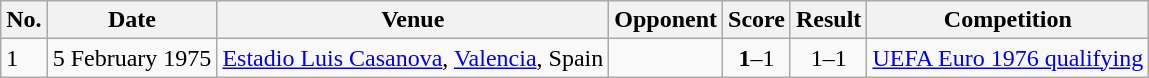<table class="wikitable plainrowheaders">
<tr>
<th>No.</th>
<th>Date</th>
<th>Venue</th>
<th>Opponent</th>
<th>Score</th>
<th>Result</th>
<th>Competition</th>
</tr>
<tr>
<td>1</td>
<td>5 February 1975</td>
<td><a href='#'>Estadio Luis Casanova</a>, <a href='#'>Valencia</a>, Spain</td>
<td></td>
<td align=center><strong>1</strong>–1</td>
<td align="center">1–1</td>
<td><a href='#'>UEFA Euro 1976 qualifying</a></td>
</tr>
</table>
